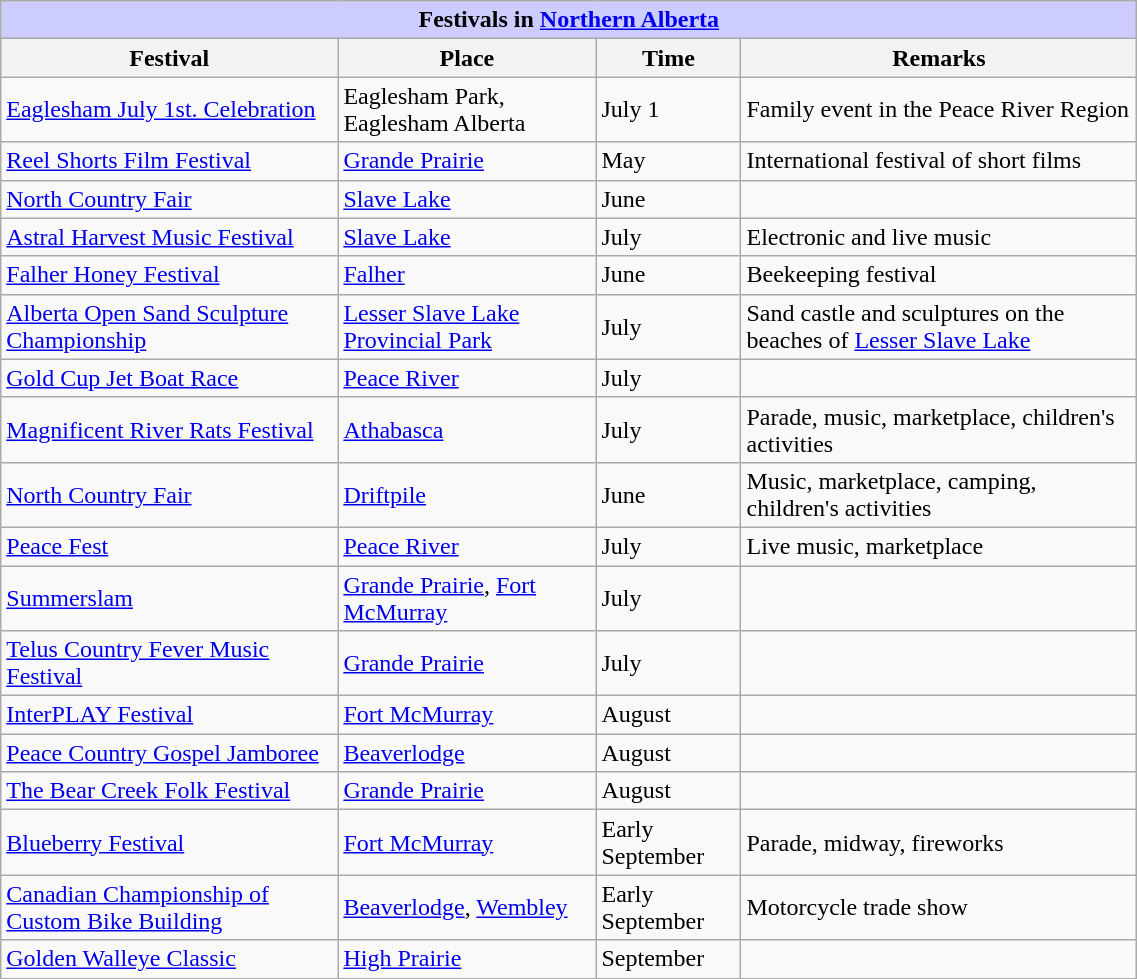<table class="wikitable" style="width:60%;">
<tr>
<th colspan="4"  style="text-align:center; background:#ccf;">Festivals in <a href='#'>Northern Alberta</a></th>
</tr>
<tr>
<th>Festival</th>
<th>Place</th>
<th>Time</th>
<th>Remarks</th>
</tr>
<tr>
<td><a href='#'>Eaglesham July 1st. Celebration</a></td>
<td>Eaglesham Park, Eaglesham Alberta</td>
<td>July 1</td>
<td>Family event in the Peace River Region</td>
</tr>
<tr>
<td><a href='#'>Reel Shorts Film Festival</a></td>
<td><a href='#'>Grande Prairie</a></td>
<td>May</td>
<td>International festival of short films</td>
</tr>
<tr>
<td><a href='#'>North Country Fair</a></td>
<td><a href='#'>Slave Lake</a></td>
<td>June</td>
<td></td>
</tr>
<tr>
<td><a href='#'>Astral Harvest Music Festival</a></td>
<td><a href='#'>Slave Lake</a></td>
<td>July</td>
<td>Electronic and live music</td>
</tr>
<tr>
<td><a href='#'>Falher Honey Festival</a></td>
<td><a href='#'>Falher</a></td>
<td>June</td>
<td>Beekeeping festival</td>
</tr>
<tr>
<td><a href='#'>Alberta Open Sand Sculpture Championship</a></td>
<td><a href='#'>Lesser Slave Lake Provincial Park</a></td>
<td>July</td>
<td>Sand castle and sculptures on the beaches of <a href='#'>Lesser Slave Lake</a></td>
</tr>
<tr>
<td><a href='#'>Gold Cup Jet Boat Race</a></td>
<td><a href='#'>Peace River</a></td>
<td>July</td>
<td></td>
</tr>
<tr>
<td><a href='#'>Magnificent River Rats Festival</a></td>
<td><a href='#'>Athabasca</a></td>
<td>July</td>
<td>Parade, music, marketplace, children's activities</td>
</tr>
<tr>
<td><a href='#'>North Country Fair</a></td>
<td><a href='#'>Driftpile</a></td>
<td>June</td>
<td>Music, marketplace, camping, children's activities</td>
</tr>
<tr>
<td><a href='#'>Peace Fest</a></td>
<td><a href='#'>Peace River</a></td>
<td>July</td>
<td>Live music, marketplace</td>
</tr>
<tr>
<td><a href='#'>Summerslam</a></td>
<td><a href='#'>Grande Prairie</a>, <a href='#'>Fort McMurray</a></td>
<td>July</td>
<td></td>
</tr>
<tr>
<td><a href='#'>Telus Country Fever Music Festival</a></td>
<td><a href='#'>Grande Prairie</a></td>
<td>July</td>
<td></td>
</tr>
<tr>
<td><a href='#'>InterPLAY Festival</a></td>
<td><a href='#'>Fort McMurray</a></td>
<td>August</td>
<td></td>
</tr>
<tr>
<td><a href='#'>Peace Country Gospel Jamboree</a></td>
<td><a href='#'>Beaverlodge</a></td>
<td>August</td>
<td></td>
</tr>
<tr>
<td><a href='#'>The Bear Creek Folk Festival</a></td>
<td><a href='#'>Grande Prairie</a></td>
<td>August</td>
<td></td>
</tr>
<tr>
<td><a href='#'>Blueberry Festival</a></td>
<td><a href='#'>Fort McMurray</a></td>
<td>Early September</td>
<td>Parade, midway, fireworks</td>
</tr>
<tr>
<td><a href='#'>Canadian Championship of Custom Bike Building</a></td>
<td><a href='#'>Beaverlodge</a>, <a href='#'>Wembley</a></td>
<td>Early September</td>
<td>Motorcycle trade show</td>
</tr>
<tr>
<td><a href='#'>Golden Walleye Classic</a></td>
<td><a href='#'>High Prairie</a></td>
<td>September</td>
<td></td>
</tr>
</table>
